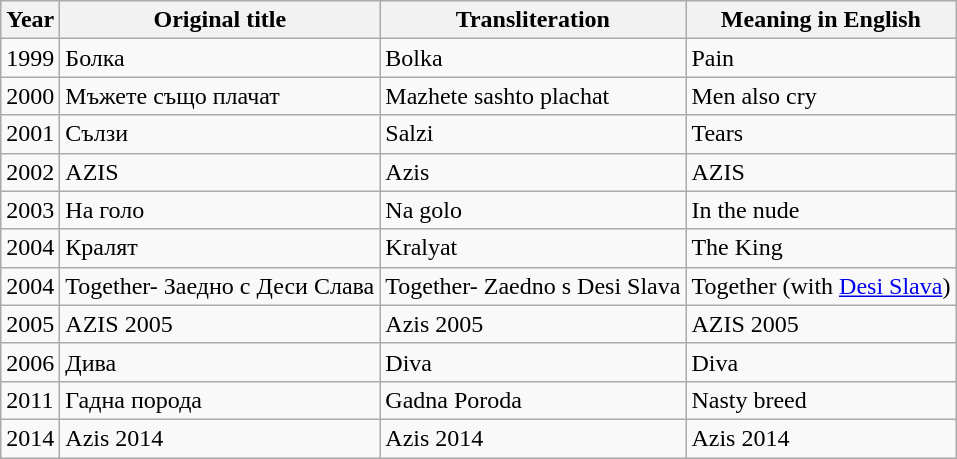<table class="sortable wikitable">
<tr>
<th>Year</th>
<th>Original title</th>
<th>Transliteration</th>
<th>Meaning in English</th>
</tr>
<tr>
<td>1999</td>
<td>Болка</td>
<td>Bolka</td>
<td>Pain</td>
</tr>
<tr>
<td>2000</td>
<td>Мъжете също плачат</td>
<td>Mazhete sashto plachat</td>
<td>Men also cry</td>
</tr>
<tr>
<td>2001</td>
<td>Сълзи</td>
<td>Salzi</td>
<td>Tears</td>
</tr>
<tr>
<td>2002</td>
<td>AZIS</td>
<td>Azis</td>
<td>AZIS</td>
</tr>
<tr>
<td>2003</td>
<td>На голо</td>
<td>Na golo</td>
<td>In the nude</td>
</tr>
<tr>
<td>2004</td>
<td>Кралят</td>
<td>Kralyat</td>
<td>The King</td>
</tr>
<tr>
<td>2004</td>
<td>Together- Заедно с Деси Слава</td>
<td>Together- Zaedno s Desi Slava</td>
<td>Together (with <a href='#'>Desi Slava</a>)</td>
</tr>
<tr>
<td>2005</td>
<td>AZIS 2005</td>
<td>Azis 2005</td>
<td>AZIS 2005</td>
</tr>
<tr>
<td>2006</td>
<td>Дива</td>
<td>Diva</td>
<td>Diva</td>
</tr>
<tr>
<td>2011</td>
<td>Гадна порода</td>
<td>Gadna Poroda</td>
<td>Nasty breed</td>
</tr>
<tr>
<td>2014</td>
<td>Azis 2014</td>
<td>Azis 2014</td>
<td>Azis 2014</td>
</tr>
</table>
